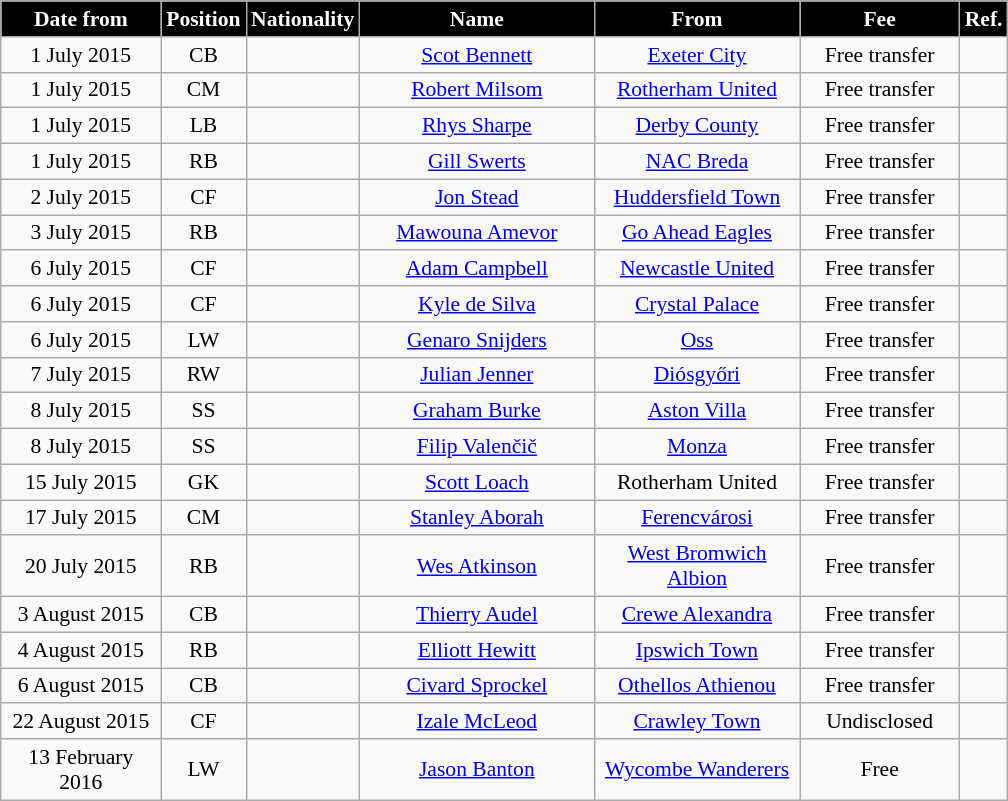<table class="wikitable"  style="text-align:center; font-size:90%; ">
<tr>
<th style="background:#000000; color:#FFFFFF; width:100px;">Date from</th>
<th style="background:#000000; color:#FFFFFF; width:50px;">Position</th>
<th style="background:#000000; color:#FFFFFF; width:50px;">Nationality</th>
<th style="background:#000000; color:#FFFFFF; width:150px;">Name</th>
<th style="background:#000000; color:#FFFFFF; width:130px;">From</th>
<th style="background:#000000; color:#FFFFFF; width:100px;">Fee</th>
<th style="background:#000000; color:#FFFFFF; width:25px;">Ref.</th>
</tr>
<tr>
<td>1 July 2015</td>
<td>CB</td>
<td></td>
<td><a href='#'>Scot Bennett</a></td>
<td><a href='#'>Exeter City</a></td>
<td>Free transfer</td>
<td></td>
</tr>
<tr>
<td>1 July 2015</td>
<td>CM</td>
<td></td>
<td><a href='#'>Robert Milsom</a></td>
<td><a href='#'>Rotherham United</a></td>
<td>Free transfer</td>
<td></td>
</tr>
<tr>
<td>1 July 2015</td>
<td>LB</td>
<td></td>
<td><a href='#'>Rhys Sharpe</a></td>
<td><a href='#'>Derby County</a></td>
<td>Free transfer</td>
<td></td>
</tr>
<tr>
<td>1 July 2015</td>
<td>RB</td>
<td></td>
<td><a href='#'>Gill Swerts</a></td>
<td><a href='#'>NAC Breda</a></td>
<td>Free transfer</td>
<td></td>
</tr>
<tr>
<td>2 July 2015</td>
<td>CF</td>
<td></td>
<td><a href='#'>Jon Stead</a></td>
<td><a href='#'>Huddersfield Town</a></td>
<td>Free transfer</td>
<td></td>
</tr>
<tr>
<td>3 July 2015</td>
<td>RB</td>
<td></td>
<td><a href='#'>Mawouna Amevor</a></td>
<td><a href='#'>Go Ahead Eagles</a></td>
<td>Free transfer</td>
<td></td>
</tr>
<tr>
<td>6 July 2015</td>
<td>CF</td>
<td></td>
<td><a href='#'>Adam Campbell</a></td>
<td><a href='#'>Newcastle United</a></td>
<td>Free transfer</td>
<td></td>
</tr>
<tr>
<td>6 July 2015</td>
<td>CF</td>
<td></td>
<td><a href='#'>Kyle de Silva</a></td>
<td><a href='#'>Crystal Palace</a></td>
<td>Free transfer</td>
<td></td>
</tr>
<tr>
<td>6 July 2015</td>
<td>LW</td>
<td></td>
<td><a href='#'>Genaro Snijders</a></td>
<td><a href='#'>Oss</a></td>
<td>Free transfer</td>
<td></td>
</tr>
<tr>
<td>7 July 2015</td>
<td>RW</td>
<td></td>
<td><a href='#'>Julian Jenner</a></td>
<td><a href='#'>Diósgyőri</a></td>
<td>Free transfer</td>
<td></td>
</tr>
<tr>
<td>8 July 2015</td>
<td>SS</td>
<td></td>
<td><a href='#'>Graham Burke</a></td>
<td><a href='#'>Aston Villa</a></td>
<td>Free transfer</td>
<td></td>
</tr>
<tr>
<td>8 July 2015</td>
<td>SS</td>
<td></td>
<td><a href='#'>Filip Valenčič</a></td>
<td><a href='#'>Monza</a></td>
<td>Free transfer</td>
<td></td>
</tr>
<tr>
<td>15 July 2015</td>
<td>GK</td>
<td></td>
<td><a href='#'>Scott Loach</a></td>
<td>Rotherham United</td>
<td>Free transfer</td>
<td></td>
</tr>
<tr>
<td>17 July 2015</td>
<td>CM</td>
<td></td>
<td><a href='#'>Stanley Aborah</a></td>
<td><a href='#'>Ferencvárosi</a></td>
<td>Free transfer</td>
<td></td>
</tr>
<tr>
<td>20 July 2015</td>
<td>RB</td>
<td></td>
<td><a href='#'>Wes Atkinson</a></td>
<td><a href='#'>West Bromwich Albion</a></td>
<td>Free transfer</td>
<td></td>
</tr>
<tr>
<td>3 August 2015</td>
<td>CB</td>
<td></td>
<td><a href='#'>Thierry Audel</a></td>
<td><a href='#'>Crewe Alexandra</a></td>
<td>Free transfer</td>
<td></td>
</tr>
<tr>
<td>4 August 2015</td>
<td>RB</td>
<td></td>
<td><a href='#'>Elliott Hewitt</a></td>
<td><a href='#'>Ipswich Town</a></td>
<td>Free transfer</td>
<td></td>
</tr>
<tr>
<td>6 August 2015</td>
<td>CB</td>
<td></td>
<td><a href='#'>Civard Sprockel</a></td>
<td><a href='#'>Othellos Athienou</a></td>
<td>Free transfer</td>
<td></td>
</tr>
<tr>
<td>22 August 2015</td>
<td>CF</td>
<td></td>
<td><a href='#'>Izale McLeod</a></td>
<td><a href='#'>Crawley Town</a></td>
<td>Undisclosed</td>
<td></td>
</tr>
<tr>
<td>13 February 2016</td>
<td>LW</td>
<td></td>
<td><a href='#'>Jason Banton</a></td>
<td><a href='#'>Wycombe Wanderers</a></td>
<td>Free</td>
<td></td>
</tr>
</table>
